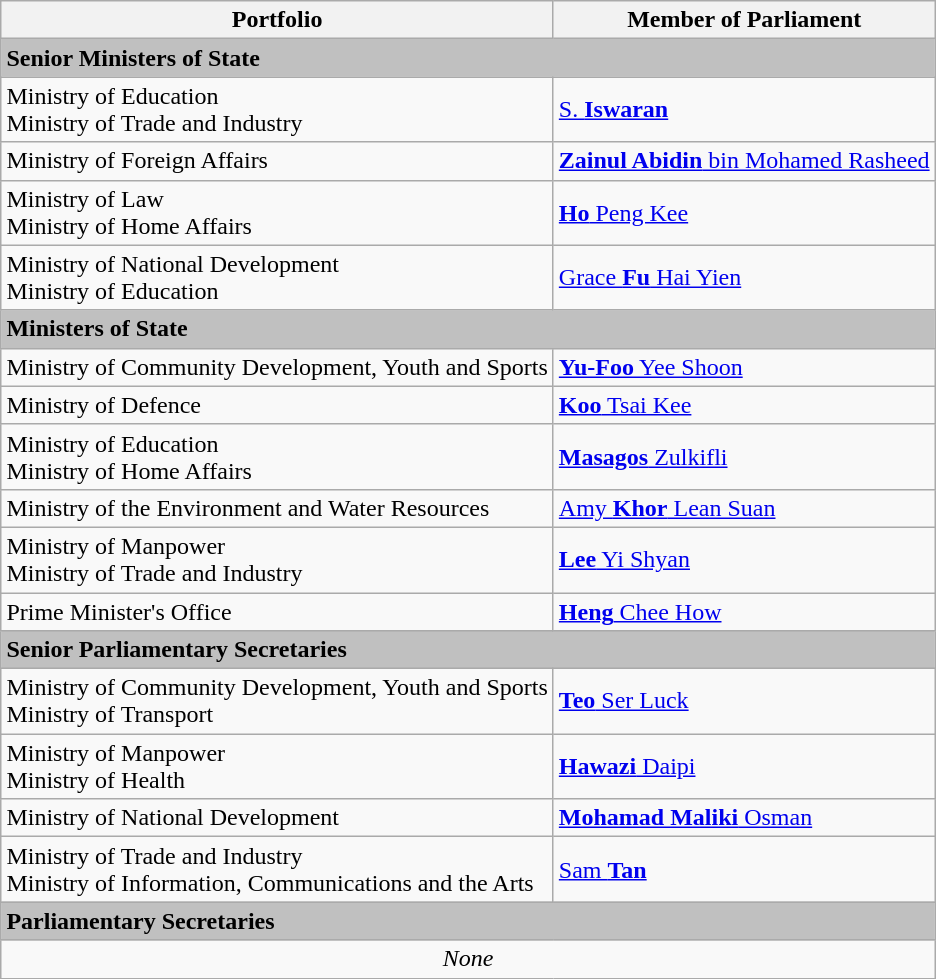<table class="wikitable" style="margin: 1em auto 1em auto">
<tr>
<th>Portfolio</th>
<th>Member of Parliament</th>
</tr>
<tr>
<td colspan="2" style="background:silver;"><strong>Senior Ministers of State</strong></td>
</tr>
<tr>
<td>Ministry of Education<br>Ministry of Trade and Industry</td>
<td><a href='#'>S. <strong>Iswaran</strong></a></td>
</tr>
<tr>
<td>Ministry of Foreign Affairs</td>
<td><a href='#'><strong>Zainul Abidin</strong> bin Mohamed Rasheed</a></td>
</tr>
<tr>
<td>Ministry of Law<br>Ministry of Home Affairs</td>
<td><a href='#'><strong>Ho</strong> Peng Kee</a></td>
</tr>
<tr>
<td>Ministry of National Development<br>Ministry of Education</td>
<td><a href='#'>Grace <strong>Fu</strong> Hai Yien</a></td>
</tr>
<tr>
<td colspan="2" style="background:silver;"><strong>Ministers of State</strong></td>
</tr>
<tr>
<td>Ministry of Community Development, Youth and Sports</td>
<td><a href='#'><strong>Yu-Foo</strong> Yee Shoon</a></td>
</tr>
<tr>
<td>Ministry of Defence</td>
<td><a href='#'><strong>Koo</strong> Tsai Kee</a></td>
</tr>
<tr>
<td>Ministry of Education<br>Ministry of Home Affairs</td>
<td><a href='#'><strong>Masagos</strong> Zulkifli</a></td>
</tr>
<tr>
<td>Ministry of the Environment and Water Resources</td>
<td><a href='#'>Amy <strong>Khor</strong> Lean Suan</a></td>
</tr>
<tr>
<td>Ministry of Manpower<br>Ministry of Trade and Industry</td>
<td><a href='#'><strong>Lee</strong> Yi Shyan</a></td>
</tr>
<tr>
<td>Prime Minister's Office</td>
<td><a href='#'><strong>Heng</strong> Chee How</a></td>
</tr>
<tr>
<td colspan="2" style="background:silver;"><strong>Senior Parliamentary Secretaries</strong></td>
</tr>
<tr>
<td>Ministry of Community Development, Youth and Sports<br>Ministry of Transport</td>
<td><a href='#'><strong>Teo</strong> Ser Luck</a></td>
</tr>
<tr>
<td>Ministry of Manpower<br>Ministry of Health</td>
<td><a href='#'><strong>Hawazi</strong> Daipi</a></td>
</tr>
<tr>
<td>Ministry of National Development</td>
<td><a href='#'><strong>Mohamad Maliki</strong> Osman</a></td>
</tr>
<tr>
<td>Ministry of Trade and Industry<br>Ministry of Information, Communications and the Arts</td>
<td><a href='#'>Sam <strong>Tan</strong></a></td>
</tr>
<tr>
<td colspan="2" style="background:silver;"><strong>Parliamentary Secretaries</strong></td>
</tr>
<tr>
<td colspan="2" align=center><em>None</em></td>
</tr>
</table>
